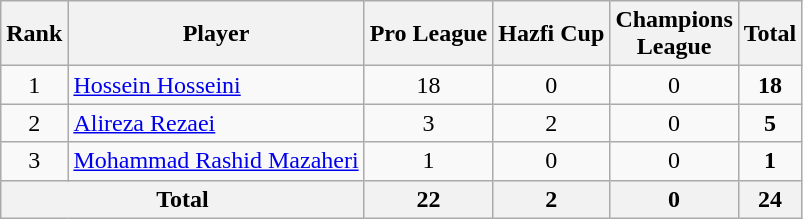<table class="wikitable" style="text-align: center;">
<tr>
<th>Rank</th>
<th>Player</th>
<th>Pro League</th>
<th>Hazfi Cup</th>
<th>Champions<br>League</th>
<th>Total</th>
</tr>
<tr>
<td>1</td>
<td align=left> <a href='#'>Hossein Hosseini</a></td>
<td>18</td>
<td>0</td>
<td>0</td>
<td><strong>18</strong></td>
</tr>
<tr>
<td rowspan=1>2</td>
<td align=left> <a href='#'>Alireza Rezaei</a></td>
<td>3</td>
<td>2</td>
<td>0</td>
<td rowspan=1><strong>5</strong></td>
</tr>
<tr>
<td rowspan=1>3</td>
<td align=left> <a href='#'>Mohammad Rashid Mazaheri</a></td>
<td>1</td>
<td>0</td>
<td>0</td>
<td rowspan=1><strong>1</strong></td>
</tr>
<tr>
<th colspan=2>Total</th>
<th>22</th>
<th>2</th>
<th>0</th>
<th>24</th>
</tr>
</table>
